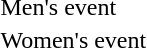<table>
<tr>
<td>Men's event</td>
<td></td>
<td></td>
<td></td>
</tr>
<tr>
<td>Women's event</td>
<td></td>
<td></td>
<td></td>
</tr>
</table>
